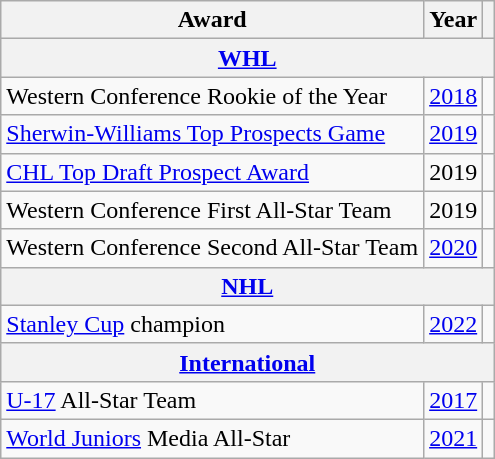<table class="wikitable">
<tr>
<th>Award</th>
<th>Year</th>
<th></th>
</tr>
<tr>
<th colspan="3"><a href='#'>WHL</a></th>
</tr>
<tr>
<td>Western Conference Rookie of the Year</td>
<td><a href='#'>2018</a></td>
<td></td>
</tr>
<tr>
<td><a href='#'>Sherwin-Williams Top Prospects Game</a></td>
<td><a href='#'>2019</a></td>
<td></td>
</tr>
<tr>
<td><a href='#'>CHL Top Draft Prospect Award</a></td>
<td>2019</td>
<td></td>
</tr>
<tr>
<td>Western Conference First All-Star Team</td>
<td>2019</td>
<td></td>
</tr>
<tr>
<td>Western Conference Second All-Star Team</td>
<td><a href='#'>2020</a></td>
<td></td>
</tr>
<tr>
<th colspan="3"><a href='#'>NHL</a></th>
</tr>
<tr>
<td><a href='#'>Stanley Cup</a> champion</td>
<td><a href='#'>2022</a></td>
<td></td>
</tr>
<tr>
<th colspan="3"><a href='#'>International</a></th>
</tr>
<tr>
<td><a href='#'>U-17</a> All-Star Team</td>
<td><a href='#'>2017</a></td>
<td></td>
</tr>
<tr>
<td><a href='#'>World Juniors</a> Media All-Star</td>
<td><a href='#'>2021</a></td>
<td></td>
</tr>
</table>
